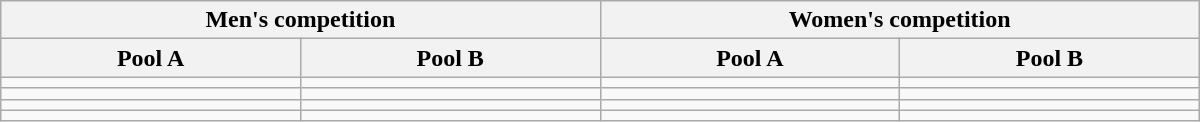<table class="wikitable" width="800">
<tr>
<th colspan="2">Men's competition</th>
<th colspan="2">Women's competition</th>
</tr>
<tr>
<th width=25%>Pool A</th>
<th width=25%>Pool B</th>
<th width=25%>Pool A</th>
<th width=25%>Pool B</th>
</tr>
<tr>
<td></td>
<td></td>
<td></td>
<td></td>
</tr>
<tr>
<td></td>
<td></td>
<td></td>
<td></td>
</tr>
<tr>
<td></td>
<td></td>
<td></td>
<td></td>
</tr>
<tr>
<td></td>
<td></td>
<td></td>
<td></td>
</tr>
</table>
